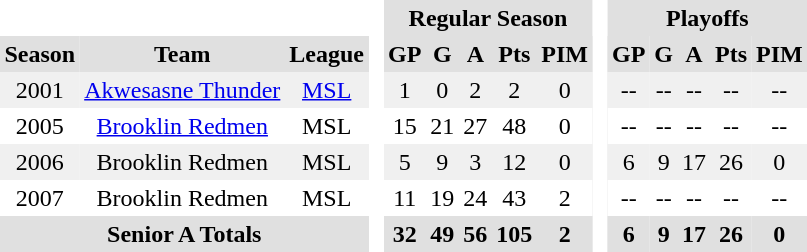<table BORDER="0" CELLPADDING="3" CELLSPACING="0">
<tr ALIGN="center" bgcolor="#e0e0e0">
<th colspan="3" bgcolor="#ffffff"> </th>
<th rowspan="99" bgcolor="#ffffff"> </th>
<th colspan="5">Regular Season</th>
<th rowspan="99" bgcolor="#ffffff"> </th>
<th colspan="5">Playoffs</th>
</tr>
<tr ALIGN="center" bgcolor="#e0e0e0">
<th>Season</th>
<th>Team</th>
<th>League</th>
<th>GP</th>
<th>G</th>
<th>A</th>
<th>Pts</th>
<th>PIM</th>
<th>GP</th>
<th>G</th>
<th>A</th>
<th>Pts</th>
<th>PIM</th>
</tr>
<tr ALIGN="center" bgcolor="#e0e0e0">
</tr>
<tr ALIGN="center" bgcolor="#f0f0f0">
<td>2001</td>
<td><a href='#'>Akwesasne Thunder</a></td>
<td><a href='#'>MSL</a></td>
<td>1</td>
<td>0</td>
<td>2</td>
<td>2</td>
<td>0</td>
<td>--</td>
<td>--</td>
<td>--</td>
<td>--</td>
<td>--</td>
</tr>
<tr ALIGN="center">
<td>2005</td>
<td><a href='#'>Brooklin Redmen</a></td>
<td>MSL</td>
<td>15</td>
<td>21</td>
<td>27</td>
<td>48</td>
<td>0</td>
<td>--</td>
<td>--</td>
<td>--</td>
<td>--</td>
<td>--</td>
</tr>
<tr ALIGN="center" bgcolor="#f0f0f0">
<td>2006</td>
<td>Brooklin Redmen</td>
<td>MSL</td>
<td>5</td>
<td>9</td>
<td>3</td>
<td>12</td>
<td>0</td>
<td>6</td>
<td>9</td>
<td>17</td>
<td>26</td>
<td>0</td>
</tr>
<tr ALIGN="center">
<td>2007</td>
<td>Brooklin Redmen</td>
<td>MSL</td>
<td>11</td>
<td>19</td>
<td>24</td>
<td>43</td>
<td>2</td>
<td>--</td>
<td>--</td>
<td>--</td>
<td>--</td>
<td>--</td>
</tr>
<tr ALIGN="center" bgcolor="#e0e0e0">
<th colspan="3">Senior A Totals</th>
<th>32</th>
<th>49</th>
<th>56</th>
<th>105</th>
<th>2</th>
<th>6</th>
<th>9</th>
<th>17</th>
<th>26</th>
<th>0</th>
</tr>
</table>
